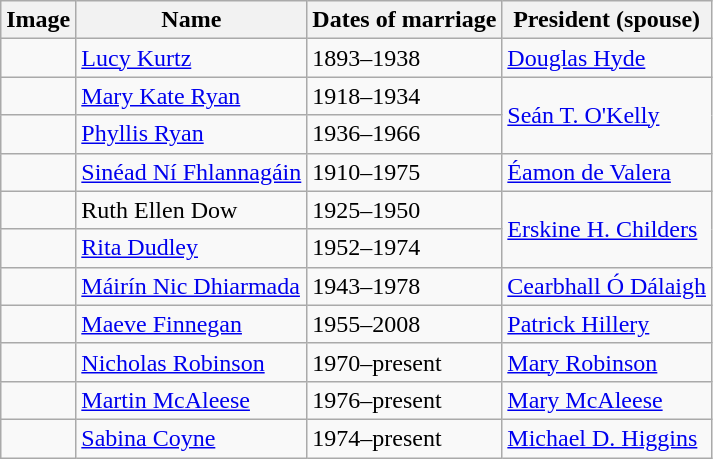<table class="wikitable">
<tr>
<th>Image</th>
<th>Name</th>
<th>Dates of marriage</th>
<th>President (spouse)</th>
</tr>
<tr>
<td></td>
<td><a href='#'>Lucy Kurtz</a></td>
<td>1893–1938</td>
<td><a href='#'>Douglas Hyde</a></td>
</tr>
<tr>
<td></td>
<td><a href='#'>Mary Kate Ryan</a></td>
<td>1918–1934</td>
<td rowspan=2><a href='#'>Seán T. O'Kelly</a></td>
</tr>
<tr>
<td></td>
<td><a href='#'>Phyllis Ryan</a></td>
<td>1936–1966</td>
</tr>
<tr>
<td></td>
<td><a href='#'>Sinéad Ní Fhlannagáin</a></td>
<td>1910–1975</td>
<td><a href='#'>Éamon de Valera</a></td>
</tr>
<tr>
<td></td>
<td>Ruth Ellen Dow</td>
<td>1925–1950</td>
<td rowspan=2><a href='#'>Erskine H. Childers</a></td>
</tr>
<tr>
<td></td>
<td><a href='#'>Rita Dudley</a></td>
<td>1952–1974</td>
</tr>
<tr>
<td></td>
<td><a href='#'>Máirín Nic Dhiarmada</a></td>
<td>1943–1978</td>
<td><a href='#'>Cearbhall Ó Dálaigh</a></td>
</tr>
<tr>
<td></td>
<td><a href='#'>Maeve Finnegan</a></td>
<td>1955–2008</td>
<td><a href='#'>Patrick Hillery</a></td>
</tr>
<tr>
<td></td>
<td><a href='#'>Nicholas Robinson</a></td>
<td>1970–present</td>
<td><a href='#'>Mary Robinson</a></td>
</tr>
<tr>
<td></td>
<td><a href='#'>Martin McAleese</a></td>
<td>1976–present</td>
<td><a href='#'>Mary McAleese</a></td>
</tr>
<tr>
<td></td>
<td><a href='#'>Sabina Coyne</a></td>
<td>1974–present</td>
<td><a href='#'>Michael D. Higgins</a></td>
</tr>
</table>
